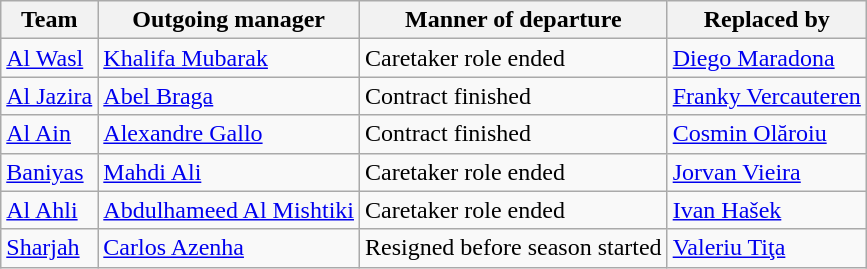<table class="wikitable sortable">
<tr>
<th>Team</th>
<th>Outgoing manager</th>
<th>Manner of departure</th>
<th>Replaced by</th>
</tr>
<tr>
<td><a href='#'>Al Wasl</a></td>
<td> <a href='#'>Khalifa Mubarak</a></td>
<td>Caretaker role ended</td>
<td> <a href='#'>Diego Maradona</a></td>
</tr>
<tr>
<td><a href='#'>Al Jazira</a></td>
<td> <a href='#'>Abel Braga</a></td>
<td>Contract finished</td>
<td> <a href='#'>Franky Vercauteren</a></td>
</tr>
<tr>
<td><a href='#'>Al Ain</a></td>
<td> <a href='#'>Alexandre Gallo</a></td>
<td>Contract finished</td>
<td> <a href='#'>Cosmin Olăroiu</a></td>
</tr>
<tr>
<td><a href='#'>Baniyas</a></td>
<td> <a href='#'>Mahdi Ali</a></td>
<td>Caretaker role ended</td>
<td> <a href='#'>Jorvan Vieira</a></td>
</tr>
<tr>
<td><a href='#'>Al Ahli</a></td>
<td> <a href='#'>Abdulhameed Al Mishtiki</a></td>
<td>Caretaker role ended</td>
<td> <a href='#'>Ivan Hašek</a></td>
</tr>
<tr>
<td><a href='#'>Sharjah</a></td>
<td> <a href='#'>Carlos Azenha</a></td>
<td>Resigned before season started</td>
<td> <a href='#'>Valeriu Tiţa</a></td>
</tr>
</table>
